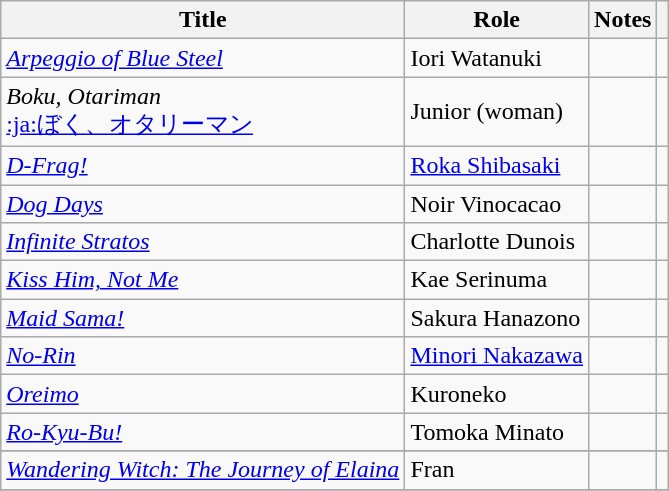<table class="wikitable sortable plainrowheaders">
<tr>
<th>Title</th>
<th>Role</th>
<th class="unsortable">Notes</th>
<th class="unsortable"></th>
</tr>
<tr>
<td><em><a href='#'>Arpeggio of Blue Steel</a></em></td>
<td>Iori Watanuki</td>
<td></td>
<td></td>
</tr>
<tr>
<td><em>Boku, Otariman</em><br><a href='#'>:ja:ぼく、オタリーマン</a></td>
<td>Junior (woman)</td>
<td></td>
<td></td>
</tr>
<tr>
<td><em><a href='#'>D-Frag!</a></em></td>
<td><a href='#'>Roka Shibasaki</a></td>
<td></td>
<td></td>
</tr>
<tr>
<td><em><a href='#'>Dog Days</a></em></td>
<td>Noir Vinocacao</td>
<td></td>
<td></td>
</tr>
<tr>
<td><em><a href='#'>Infinite Stratos</a></em></td>
<td>Charlotte Dunois</td>
<td></td>
<td></td>
</tr>
<tr>
<td><em><a href='#'>Kiss Him, Not Me</a></em></td>
<td>Kae Serinuma</td>
<td></td>
<td></td>
</tr>
<tr>
<td><em><a href='#'>Maid Sama!</a></em></td>
<td>Sakura Hanazono</td>
<td></td>
<td></td>
</tr>
<tr>
<td><em><a href='#'>No-Rin</a></em></td>
<td><a href='#'>Minori Nakazawa</a></td>
<td></td>
<td></td>
</tr>
<tr>
<td><em><a href='#'>Oreimo</a></em></td>
<td>Kuroneko</td>
<td></td>
<td></td>
</tr>
<tr>
<td><em><a href='#'>Ro-Kyu-Bu!</a></em></td>
<td>Tomoka Minato</td>
<td></td>
<td></td>
</tr>
<tr>
</tr>
<tr>
<td><em><a href='#'>Wandering Witch: The Journey of Elaina</a></em></td>
<td>Fran</td>
<td></td>
<td></td>
</tr>
<tr>
</tr>
</table>
